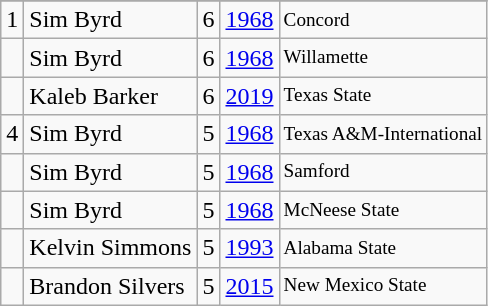<table class="wikitable">
<tr>
</tr>
<tr>
<td>1</td>
<td>Sim Byrd</td>
<td>6</td>
<td><a href='#'>1968</a></td>
<td style="font-size:80%;">Concord</td>
</tr>
<tr>
<td></td>
<td>Sim Byrd</td>
<td>6</td>
<td><a href='#'>1968</a></td>
<td style="font-size:80%;">Willamette</td>
</tr>
<tr>
<td></td>
<td>Kaleb Barker</td>
<td>6</td>
<td><a href='#'>2019</a></td>
<td style="font-size:80%;">Texas State</td>
</tr>
<tr>
<td>4</td>
<td>Sim Byrd</td>
<td>5</td>
<td><a href='#'>1968</a></td>
<td style="font-size:80%;">Texas A&M-International</td>
</tr>
<tr>
<td></td>
<td>Sim Byrd</td>
<td>5</td>
<td><a href='#'>1968</a></td>
<td style="font-size:80%;">Samford</td>
</tr>
<tr>
<td></td>
<td>Sim Byrd</td>
<td>5</td>
<td><a href='#'>1968</a></td>
<td style="font-size:80%;">McNeese State</td>
</tr>
<tr>
<td></td>
<td>Kelvin Simmons</td>
<td>5</td>
<td><a href='#'>1993</a></td>
<td style="font-size:80%;">Alabama State</td>
</tr>
<tr>
<td></td>
<td>Brandon Silvers</td>
<td>5</td>
<td><a href='#'>2015</a></td>
<td style="font-size:80%;">New Mexico State</td>
</tr>
</table>
